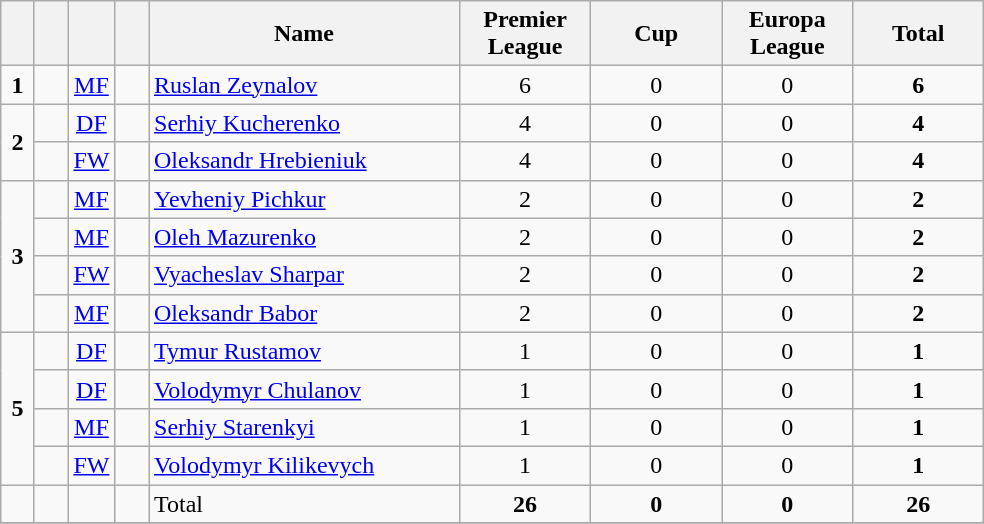<table class="wikitable" style="text-align:center">
<tr>
<th width=15></th>
<th width=15></th>
<th width=15></th>
<th width=15></th>
<th width=200>Name</th>
<th width=80><strong>Premier League</strong></th>
<th width=80><strong>Cup</strong></th>
<th width=80><strong>Europa League</strong></th>
<th width=80>Total</th>
</tr>
<tr>
<td><strong>1</strong></td>
<td></td>
<td><a href='#'>MF</a></td>
<td></td>
<td align=left><a href='#'>Ruslan Zeynalov</a></td>
<td>6</td>
<td>0</td>
<td>0</td>
<td><strong>6</strong></td>
</tr>
<tr>
<td rowspan=2><strong>2</strong></td>
<td></td>
<td><a href='#'>DF</a></td>
<td></td>
<td align=left><a href='#'>Serhiy Kucherenko</a></td>
<td>4</td>
<td>0</td>
<td>0</td>
<td><strong>4</strong></td>
</tr>
<tr>
<td></td>
<td><a href='#'>FW</a></td>
<td></td>
<td align=left><a href='#'>Oleksandr Hrebieniuk</a></td>
<td>4</td>
<td>0</td>
<td>0</td>
<td><strong>4</strong></td>
</tr>
<tr>
<td rowspan=4><strong>3</strong></td>
<td></td>
<td><a href='#'>MF</a></td>
<td></td>
<td align=left><a href='#'>Yevheniy Pichkur</a></td>
<td>2</td>
<td>0</td>
<td>0</td>
<td><strong>2</strong></td>
</tr>
<tr>
<td></td>
<td><a href='#'>MF</a></td>
<td></td>
<td align=left><a href='#'>Oleh Mazurenko</a></td>
<td>2</td>
<td>0</td>
<td>0</td>
<td><strong>2</strong></td>
</tr>
<tr>
<td></td>
<td><a href='#'>FW</a></td>
<td></td>
<td align=left><a href='#'>Vyacheslav Sharpar</a></td>
<td>2</td>
<td>0</td>
<td>0</td>
<td><strong>2</strong></td>
</tr>
<tr>
<td></td>
<td><a href='#'>MF</a></td>
<td></td>
<td align=left><a href='#'>Oleksandr Babor</a></td>
<td>2</td>
<td>0</td>
<td>0</td>
<td><strong>2</strong></td>
</tr>
<tr>
<td rowspan=4><strong>5</strong></td>
<td></td>
<td><a href='#'>DF</a></td>
<td></td>
<td align=left><a href='#'>Tymur Rustamov</a></td>
<td>1</td>
<td>0</td>
<td>0</td>
<td><strong>1</strong></td>
</tr>
<tr>
<td></td>
<td><a href='#'>DF</a></td>
<td></td>
<td align=left><a href='#'>Volodymyr Chulanov</a></td>
<td>1</td>
<td>0</td>
<td>0</td>
<td><strong>1</strong></td>
</tr>
<tr>
<td></td>
<td><a href='#'>MF</a></td>
<td></td>
<td align=left><a href='#'>Serhiy Starenkyi</a></td>
<td>1</td>
<td>0</td>
<td>0</td>
<td><strong>1</strong></td>
</tr>
<tr>
<td></td>
<td><a href='#'>FW</a></td>
<td></td>
<td align=left><a href='#'>Volodymyr Kilikevych</a></td>
<td>1</td>
<td>0</td>
<td>0</td>
<td><strong>1</strong></td>
</tr>
<tr>
<td></td>
<td></td>
<td></td>
<td></td>
<td align=left>Total</td>
<td><strong>26</strong></td>
<td><strong>0</strong></td>
<td><strong>0</strong></td>
<td><strong>26</strong></td>
</tr>
<tr>
</tr>
</table>
